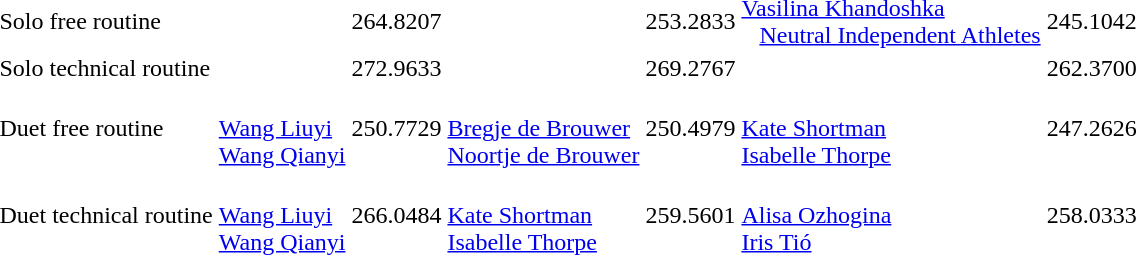<table>
<tr>
<td>Solo free routine<br></td>
<td></td>
<td>264.8207</td>
<td></td>
<td>253.2833</td>
<td><a href='#'>Vasilina Khandoshka</a><br>   <a href='#'>Neutral Independent Athletes</a></td>
<td>245.1042</td>
</tr>
<tr>
<td>Solo technical routine<br></td>
<td></td>
<td>272.9633</td>
<td></td>
<td>269.2767</td>
<td></td>
<td>262.3700</td>
</tr>
<tr>
<td>Duet free routine<br></td>
<td><br><a href='#'>Wang Liuyi</a><br><a href='#'>Wang Qianyi</a></td>
<td>250.7729</td>
<td><br><a href='#'>Bregje de Brouwer</a><br><a href='#'>Noortje de Brouwer</a></td>
<td>250.4979</td>
<td><br><a href='#'>Kate Shortman</a><br><a href='#'>Isabelle Thorpe</a></td>
<td>247.2626</td>
</tr>
<tr>
<td>Duet technical routine<br></td>
<td><br><a href='#'>Wang Liuyi</a><br><a href='#'>Wang Qianyi</a></td>
<td>266.0484</td>
<td><br><a href='#'>Kate Shortman</a><br><a href='#'>Isabelle Thorpe</a></td>
<td>259.5601</td>
<td><br><a href='#'>Alisa Ozhogina</a><br><a href='#'>Iris Tió</a></td>
<td>258.0333</td>
</tr>
</table>
